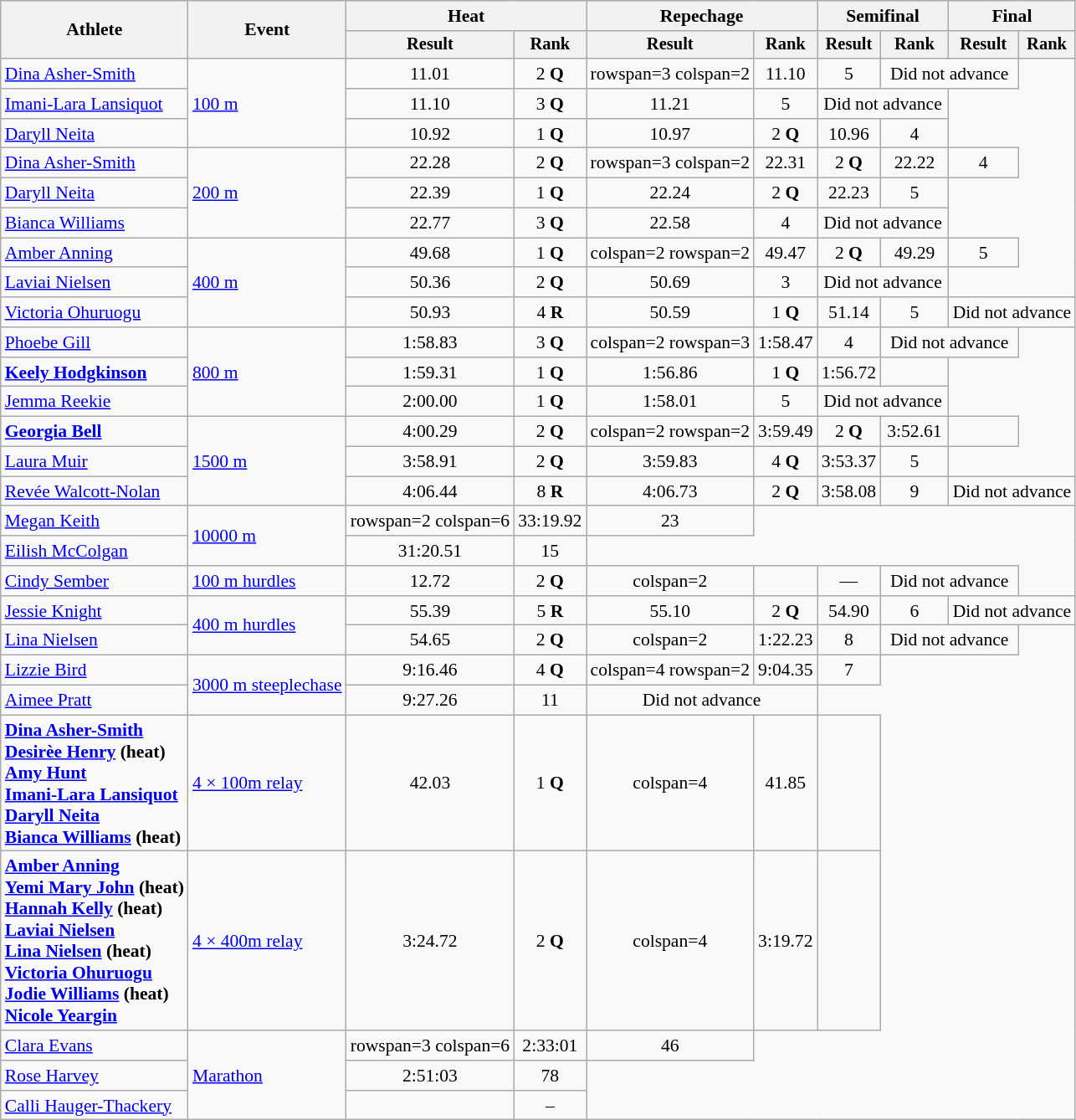<table class="wikitable" style="font-size:90%">
<tr>
<th rowspan="2">Athlete</th>
<th rowspan="2">Event</th>
<th colspan="2">Heat</th>
<th colspan="2">Repechage</th>
<th colspan="2">Semifinal</th>
<th colspan="2">Final</th>
</tr>
<tr style="font-size:95%">
<th>Result</th>
<th>Rank</th>
<th>Result</th>
<th>Rank</th>
<th>Result</th>
<th>Rank</th>
<th>Result</th>
<th>Rank</th>
</tr>
<tr align=center>
<td align=left><a href='#'>Dina Asher-Smith</a></td>
<td align=left rowspan=3><a href='#'>100 m</a></td>
<td>11.01</td>
<td>2 <strong>Q</strong></td>
<td>rowspan=3 colspan=2 </td>
<td>11.10</td>
<td>5</td>
<td colspan="2">Did not advance</td>
</tr>
<tr align=center>
<td align=left><a href='#'>Imani-Lara Lansiquot</a></td>
<td>11.10</td>
<td>3 <strong>Q</strong></td>
<td>11.21</td>
<td>5</td>
<td colspan="2">Did not advance</td>
</tr>
<tr align=center>
<td align=left><a href='#'>Daryll Neita</a></td>
<td>10.92</td>
<td>1 <strong>Q</strong></td>
<td>10.97</td>
<td>2 <strong>Q</strong></td>
<td>10.96</td>
<td>4</td>
</tr>
<tr align=center>
<td align=left><a href='#'>Dina Asher-Smith</a></td>
<td align=left rowspan=3><a href='#'>200 m</a></td>
<td>22.28</td>
<td>2 <strong>Q</strong></td>
<td>rowspan=3 colspan=2 </td>
<td>22.31</td>
<td>2 <strong>Q</strong></td>
<td>22.22</td>
<td>4</td>
</tr>
<tr align=center>
<td align=left><a href='#'>Daryll Neita</a></td>
<td>22.39</td>
<td>1 <strong>Q</strong></td>
<td>22.24</td>
<td>2 <strong>Q</strong></td>
<td>22.23</td>
<td>5</td>
</tr>
<tr align=center>
<td align=left><a href='#'>Bianca Williams</a></td>
<td>22.77</td>
<td>3 <strong>Q</strong></td>
<td>22.58</td>
<td>4</td>
<td colspan="2">Did not advance</td>
</tr>
<tr align=center>
<td align=left><a href='#'>Amber Anning</a></td>
<td align=left rowspan=3><a href='#'>400 m</a></td>
<td>49.68</td>
<td>1 <strong>Q</strong></td>
<td>colspan=2 rowspan=2 </td>
<td>49.47</td>
<td>2 <strong>Q</strong></td>
<td>49.29 <strong></strong></td>
<td>5</td>
</tr>
<tr align=center>
<td align=left><a href='#'>Laviai Nielsen</a></td>
<td>50.36</td>
<td>2 <strong>Q</strong></td>
<td>50.69</td>
<td>3</td>
<td colspan="2">Did not advance</td>
</tr>
<tr align=center>
<td align=left><a href='#'>Victoria Ohuruogu</a></td>
<td>50.93</td>
<td>4 <strong>R</strong></td>
<td>50.59</td>
<td>1 <strong>Q</strong></td>
<td>51.14</td>
<td>5</td>
<td colspan="2">Did not advance</td>
</tr>
<tr align=center>
<td align=left><a href='#'>Phoebe Gill</a></td>
<td align=left rowspan=3><a href='#'>800 m</a></td>
<td>1:58.83</td>
<td>3 <strong>Q</strong></td>
<td>colspan=2 rowspan=3 </td>
<td>1:58.47</td>
<td>4</td>
<td colspan=2>Did not advance</td>
</tr>
<tr align=center>
<td align=left><strong><a href='#'>Keely Hodgkinson</a></strong></td>
<td>1:59.31</td>
<td>1 <strong>Q</strong></td>
<td>1:56.86</td>
<td>1 <strong>Q</strong></td>
<td>1:56.72</td>
<td></td>
</tr>
<tr align=center>
<td align=left><a href='#'>Jemma Reekie</a></td>
<td>2:00.00</td>
<td>1 <strong>Q</strong></td>
<td>1:58.01</td>
<td>5</td>
<td colspan=2>Did not advance</td>
</tr>
<tr align=center>
<td align=left><strong><a href='#'>Georgia Bell</a></strong></td>
<td align=left rowspan=3><a href='#'>1500 m</a></td>
<td>4:00.29</td>
<td>2 <strong>Q</strong></td>
<td>colspan=2 rowspan=2 </td>
<td>3:59.49</td>
<td>2 <strong>Q</strong></td>
<td>3:52.61 <strong></strong></td>
<td></td>
</tr>
<tr align=center>
<td align=left><a href='#'>Laura Muir</a></td>
<td>3:58.91</td>
<td>2 <strong>Q</strong></td>
<td>3:59.83</td>
<td>4 <strong>Q</strong></td>
<td>3:53.37</td>
<td>5</td>
</tr>
<tr align=center>
<td align=left><a href='#'>Revée Walcott-Nolan</a></td>
<td>4:06.44</td>
<td>8 <strong>R</strong></td>
<td>4:06.73</td>
<td>2 <strong>Q</strong></td>
<td>3:58.08</td>
<td>9</td>
<td colspan="2">Did not advance</td>
</tr>
<tr align=center>
<td align=left><a href='#'>Megan Keith</a></td>
<td align=left rowspan=2><a href='#'>10000 m</a></td>
<td>rowspan=2 colspan=6 </td>
<td>33:19.92</td>
<td>23</td>
</tr>
<tr align=center>
<td align=left><a href='#'>Eilish McColgan</a></td>
<td>31:20.51</td>
<td>15</td>
</tr>
<tr align=center>
<td align=left><a href='#'>Cindy Sember</a></td>
<td align=left><a href='#'>100 m hurdles</a></td>
<td>12.72</td>
<td>2 <strong>Q</strong></td>
<td>colspan=2 </td>
<td></td>
<td>—</td>
<td colspan="2">Did not advance</td>
</tr>
<tr align=center>
<td align=left><a href='#'>Jessie Knight</a></td>
<td rowspan="2" align="left"><a href='#'>400 m hurdles</a></td>
<td>55.39</td>
<td>5 <strong>R</strong></td>
<td>55.10</td>
<td>2 <strong>Q</strong></td>
<td>54.90</td>
<td>6</td>
<td colspan="2">Did not advance</td>
</tr>
<tr align=center>
<td align=left><a href='#'>Lina Nielsen</a></td>
<td>54.65</td>
<td>2 <strong>Q</strong></td>
<td>colspan=2 </td>
<td>1:22.23</td>
<td>8</td>
<td colspan="2">Did not advance</td>
</tr>
<tr align=center>
<td align=left><a href='#'>Lizzie Bird</a></td>
<td align=left rowspan=2><a href='#'>3000 m steeplechase</a></td>
<td>9:16.46</td>
<td>4 <strong>Q</strong></td>
<td>colspan=4 rowspan=2 </td>
<td>9:04.35 <strong></strong></td>
<td>7</td>
</tr>
<tr align=center>
<td align=left><a href='#'>Aimee Pratt</a></td>
<td>9:27.26</td>
<td>11</td>
<td Colspan=2>Did not advance</td>
</tr>
<tr align=center>
<td align=left><strong><a href='#'>Dina Asher-Smith</a><br><a href='#'>Desirèe Henry</a> (heat)<br><a href='#'>Amy Hunt</a><br><a href='#'>Imani-Lara Lansiquot</a><br><a href='#'>Daryll Neita</a><br><a href='#'>Bianca Williams</a> (heat)</strong></td>
<td align=left><a href='#'>4 × 100m relay</a></td>
<td>42.03</td>
<td>1 <strong>Q</strong></td>
<td>colspan=4 </td>
<td>41.85</td>
<td></td>
</tr>
<tr align=center>
<td align=left><strong><a href='#'>Amber Anning</a></strong><br><strong><a href='#'>Yemi Mary John</a> (heat)</strong><br><strong><a href='#'>Hannah Kelly</a> (heat)</strong><br><strong><a href='#'>Laviai Nielsen</a></strong><br><strong><a href='#'>Lina Nielsen</a> (heat)</strong><br><strong><a href='#'>Victoria Ohuruogu</a></strong><br><strong><a href='#'>Jodie Williams</a> (heat)</strong><br><strong><a href='#'>Nicole Yeargin</a></strong></td>
<td align=left><a href='#'>4 × 400m relay</a></td>
<td>3:24.72 <strong></strong></td>
<td>2 <strong>Q</strong></td>
<td>colspan=4 </td>
<td>3:19.72 <strong></strong></td>
<td></td>
</tr>
<tr align=center>
<td align=left><a href='#'>Clara Evans</a></td>
<td align=left rowspan=3><a href='#'>Marathon</a></td>
<td>rowspan=3 colspan=6 </td>
<td>2:33:01</td>
<td>46</td>
</tr>
<tr align=center>
<td align=left><a href='#'>Rose Harvey</a></td>
<td>2:51:03</td>
<td>78</td>
</tr>
<tr align=center>
<td align=left><a href='#'>Calli Hauger-Thackery</a></td>
<td></td>
<td>–</td>
</tr>
</table>
